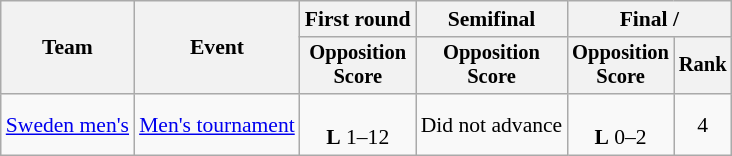<table class="wikitable" style="font-size:90%">
<tr>
<th rowspan=2>Team</th>
<th rowspan=2>Event</th>
<th>First round</th>
<th>Semifinal</th>
<th colspan=2>Final / </th>
</tr>
<tr style="font-size:95%">
<th>Opposition<br>Score</th>
<th>Opposition<br>Score</th>
<th>Opposition<br>Score</th>
<th>Rank</th>
</tr>
<tr align=center>
<td align=left><a href='#'>Sweden men's</a></td>
<td align=left><a href='#'>Men's tournament</a></td>
<td><br><strong>L</strong> 1–12</td>
<td>Did not advance</td>
<td><br><strong>L</strong> 0–2</td>
<td>4</td>
</tr>
</table>
